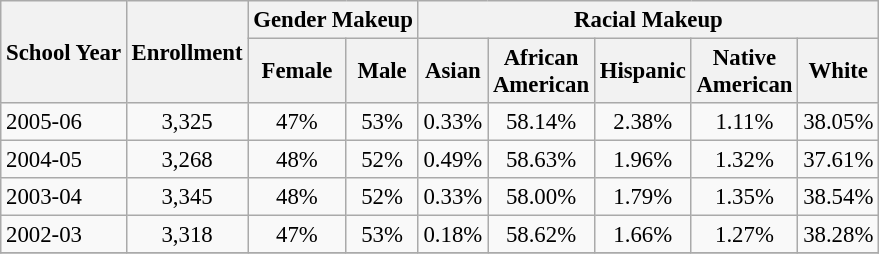<table class="wikitable" style="font-size: 95%;">
<tr>
<th rowspan="2">School Year</th>
<th rowspan="2">Enrollment</th>
<th colspan="2">Gender Makeup</th>
<th colspan="5">Racial Makeup</th>
</tr>
<tr>
<th>Female</th>
<th>Male</th>
<th>Asian</th>
<th>African <br>American</th>
<th>Hispanic</th>
<th>Native <br>American</th>
<th>White</th>
</tr>
<tr>
<td align="left">2005-06</td>
<td align="center">3,325</td>
<td align="center">47%</td>
<td align="center">53%</td>
<td align="center">0.33%</td>
<td align="center">58.14%</td>
<td align="center">2.38%</td>
<td align="center">1.11%</td>
<td align="center">38.05%</td>
</tr>
<tr>
<td align="left">2004-05</td>
<td align="center">3,268</td>
<td align="center">48%</td>
<td align="center">52%</td>
<td align="center">0.49%</td>
<td align="center">58.63%</td>
<td align="center">1.96%</td>
<td align="center">1.32%</td>
<td align="center">37.61%</td>
</tr>
<tr>
<td align="left">2003-04</td>
<td align="center">3,345</td>
<td align="center">48%</td>
<td align="center">52%</td>
<td align="center">0.33%</td>
<td align="center">58.00%</td>
<td align="center">1.79%</td>
<td align="center">1.35%</td>
<td align="center">38.54%</td>
</tr>
<tr>
<td align="left">2002-03</td>
<td align="center">3,318</td>
<td align="center">47%</td>
<td align="center">53%</td>
<td align="center">0.18%</td>
<td align="center">58.62%</td>
<td align="center">1.66%</td>
<td align="center">1.27%</td>
<td align="center">38.28%</td>
</tr>
<tr>
</tr>
</table>
